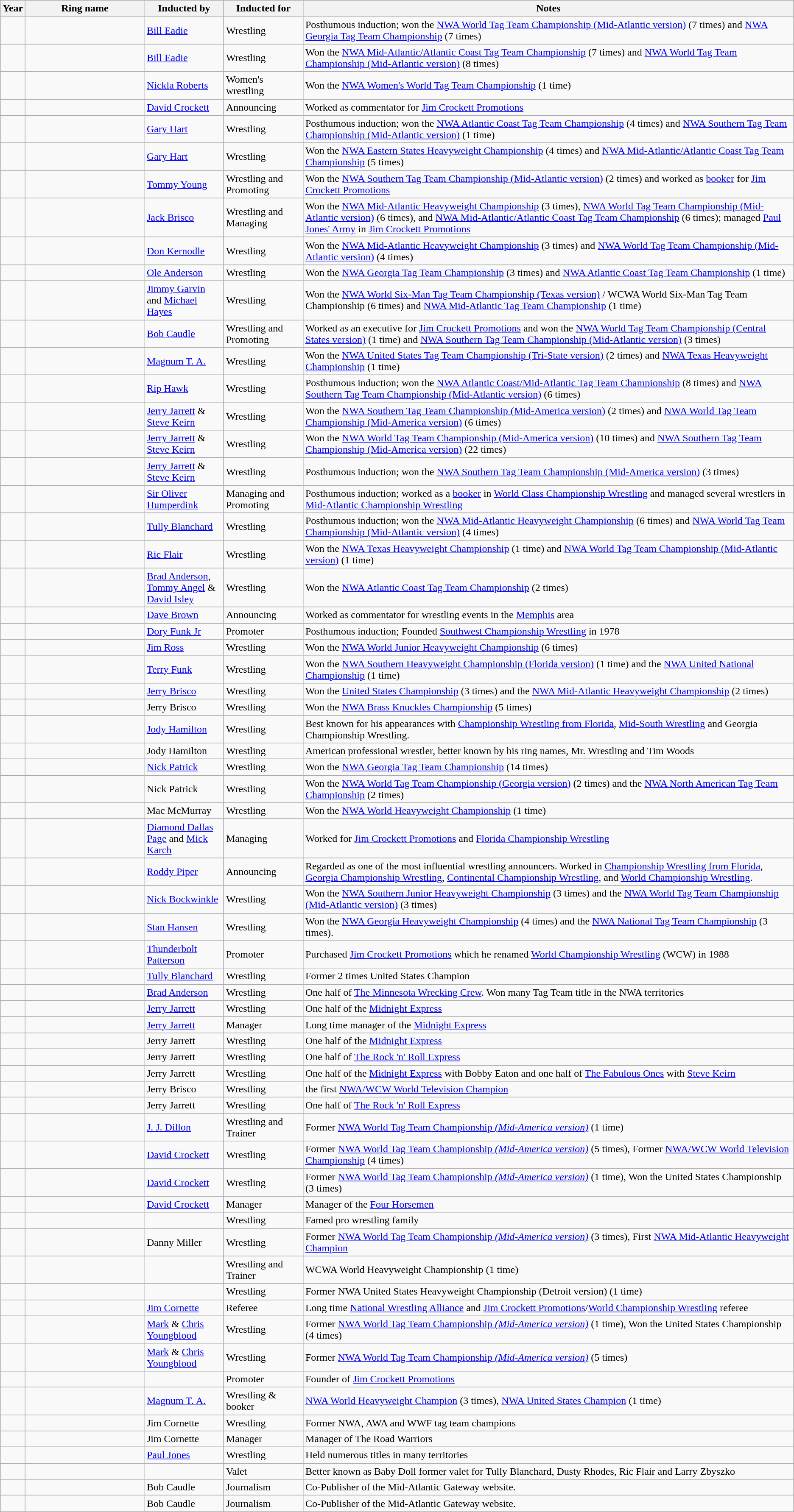<table class="wikitable sortable" style="font-size: 100%">
<tr>
<th width="1%"><strong>Year</strong></th>
<th width="15%"><strong>Ring name</strong><br></th>
<th width="10%"><strong>Inducted by</strong></th>
<th width="10%"><strong>Inducted for</strong></th>
<th class="unsortable"><strong>Notes</strong></th>
</tr>
<tr>
<td align="center"></td>
<td></td>
<td><a href='#'>Bill Eadie</a></td>
<td>Wrestling</td>
<td>Posthumous induction; won the <a href='#'>NWA World Tag Team Championship (Mid-Atlantic version)</a> (7 times) and <a href='#'>NWA Georgia Tag Team Championship</a> (7 times)</td>
</tr>
<tr>
<td align="center"></td>
<td><br></td>
<td><a href='#'>Bill Eadie</a></td>
<td>Wrestling</td>
<td>Won the <a href='#'>NWA Mid-Atlantic/Atlantic Coast Tag Team Championship</a> (7 times) and <a href='#'>NWA World Tag Team Championship (Mid-Atlantic version)</a> (8 times)</td>
</tr>
<tr>
<td align="center"></td>
<td><br></td>
<td><a href='#'>Nickla Roberts</a></td>
<td>Women's wrestling</td>
<td>Won the <a href='#'>NWA Women's World Tag Team Championship</a> (1 time)</td>
</tr>
<tr>
<td align="center"></td>
<td></td>
<td><a href='#'>David Crockett</a></td>
<td>Announcing</td>
<td>Worked as commentator for <a href='#'>Jim Crockett Promotions</a></td>
</tr>
<tr>
<td align="center"></td>
<td><br></td>
<td><a href='#'>Gary Hart</a></td>
<td>Wrestling</td>
<td>Posthumous induction; won the <a href='#'>NWA Atlantic Coast Tag Team Championship</a> (4 times) and <a href='#'>NWA Southern Tag Team Championship (Mid-Atlantic version)</a> (1 time)</td>
</tr>
<tr>
<td align="center"></td>
<td><br></td>
<td><a href='#'>Gary Hart</a></td>
<td>Wrestling</td>
<td>Won the <a href='#'>NWA Eastern States Heavyweight Championship</a> (4 times) and <a href='#'>NWA Mid-Atlantic/Atlantic Coast Tag Team Championship</a> (5 times)</td>
</tr>
<tr>
<td align="center"></td>
<td></td>
<td><a href='#'>Tommy Young</a></td>
<td>Wrestling and Promoting</td>
<td>Won the <a href='#'>NWA Southern Tag Team Championship (Mid-Atlantic version)</a> (2 times) and worked as <a href='#'>booker</a> for <a href='#'>Jim Crockett Promotions</a></td>
</tr>
<tr>
<td align="center"></td>
<td><br></td>
<td><a href='#'>Jack Brisco</a></td>
<td>Wrestling and Managing</td>
<td>Won the <a href='#'>NWA Mid-Atlantic Heavyweight Championship</a> (3 times), <a href='#'>NWA World Tag Team Championship (Mid-Atlantic version)</a> (6 times), and <a href='#'>NWA Mid-Atlantic/Atlantic Coast Tag Team Championship</a> (6 times); managed <a href='#'>Paul Jones' Army</a> in <a href='#'>Jim Crockett Promotions</a></td>
</tr>
<tr>
<td align="center"></td>
<td><br></td>
<td><a href='#'>Don Kernodle</a></td>
<td>Wrestling</td>
<td>Won the <a href='#'>NWA Mid-Atlantic Heavyweight Championship</a> (3 times) and <a href='#'>NWA World Tag Team Championship (Mid-Atlantic version)</a> (4 times)</td>
</tr>
<tr>
<td align="center"></td>
<td><br></td>
<td><a href='#'>Ole Anderson</a></td>
<td>Wrestling</td>
<td>Won the <a href='#'>NWA Georgia Tag Team Championship</a> (3 times) and <a href='#'>NWA Atlantic Coast Tag Team Championship</a> (1 time)</td>
</tr>
<tr>
<td align="center"></td>
<td><br></td>
<td><a href='#'>Jimmy Garvin</a> and <a href='#'>Michael Hayes</a></td>
<td>Wrestling</td>
<td>Won the <a href='#'>NWA World Six-Man Tag Team Championship (Texas version)</a> / WCWA World Six-Man Tag Team Championship (6 times) and <a href='#'>NWA Mid-Atlantic Tag Team Championship</a> (1 time)</td>
</tr>
<tr>
<td align="center"></td>
<td><br></td>
<td><a href='#'>Bob Caudle</a></td>
<td>Wrestling and Promoting</td>
<td>Worked as an executive for <a href='#'>Jim Crockett Promotions</a> and won the <a href='#'>NWA World Tag Team Championship (Central States version)</a> (1 time) and <a href='#'>NWA Southern Tag Team Championship (Mid-Atlantic version)</a> (3 times)</td>
</tr>
<tr>
<td align="center"></td>
<td><br></td>
<td><a href='#'>Magnum T. A.</a></td>
<td>Wrestling</td>
<td>Won the <a href='#'>NWA United States Tag Team Championship (Tri-State version)</a> (2 times) and <a href='#'>NWA Texas Heavyweight Championship</a> (1 time)</td>
</tr>
<tr>
<td align="center"></td>
<td><br></td>
<td><a href='#'>Rip Hawk</a></td>
<td>Wrestling</td>
<td>Posthumous induction; won the <a href='#'>NWA Atlantic Coast/Mid-Atlantic Tag Team Championship</a> (8 times) and <a href='#'>NWA Southern Tag Team Championship (Mid-Atlantic version)</a> (6 times)</td>
</tr>
<tr>
<td align="center"></td>
<td><br></td>
<td><a href='#'>Jerry Jarrett</a> & <a href='#'>Steve Keirn</a></td>
<td>Wrestling</td>
<td>Won the <a href='#'>NWA Southern Tag Team Championship (Mid-America version)</a> (2 times) and <a href='#'>NWA World Tag Team Championship (Mid-America version)</a> (6 times)</td>
</tr>
<tr>
<td align="center"></td>
<td><br></td>
<td><a href='#'>Jerry Jarrett</a> & <a href='#'>Steve Keirn</a></td>
<td>Wrestling</td>
<td>Won the <a href='#'>NWA World Tag Team Championship (Mid-America version)</a> (10 times) and <a href='#'>NWA Southern Tag Team Championship (Mid-America version)</a> (22 times)</td>
</tr>
<tr>
<td align="center"></td>
<td><br></td>
<td><a href='#'>Jerry Jarrett</a> & <a href='#'>Steve Keirn</a></td>
<td>Wrestling</td>
<td>Posthumous induction; won the <a href='#'>NWA Southern Tag Team Championship (Mid-America version)</a> (3 times)</td>
</tr>
<tr>
<td align="center"></td>
<td><br></td>
<td><a href='#'>Sir Oliver Humperdink</a></td>
<td>Managing and Promoting</td>
<td>Posthumous induction; worked as a <a href='#'>booker</a> in <a href='#'>World Class Championship Wrestling</a> and managed several wrestlers in <a href='#'>Mid-Atlantic Championship Wrestling</a></td>
</tr>
<tr>
<td align="center"></td>
<td><br></td>
<td><a href='#'>Tully Blanchard</a></td>
<td>Wrestling</td>
<td>Posthumous induction; won the <a href='#'>NWA Mid-Atlantic Heavyweight Championship</a> (6 times) and <a href='#'>NWA World Tag Team Championship (Mid-Atlantic version)</a> (4 times)</td>
</tr>
<tr>
<td align="center"></td>
<td><br></td>
<td><a href='#'>Ric Flair</a></td>
<td>Wrestling</td>
<td>Won the <a href='#'>NWA Texas Heavyweight Championship</a> (1 time) and <a href='#'>NWA World Tag Team Championship (Mid-Atlantic version)</a> (1 time)</td>
</tr>
<tr>
<td align="center"></td>
<td></td>
<td><a href='#'>Brad Anderson</a>, <a href='#'>Tommy Angel</a> & <a href='#'>David Isley</a></td>
<td>Wrestling</td>
<td>Won the <a href='#'>NWA Atlantic Coast Tag Team Championship</a> (2 times)</td>
</tr>
<tr>
<td align="center"></td>
<td></td>
<td><a href='#'>Dave Brown</a></td>
<td>Announcing</td>
<td>Worked as commentator for wrestling events in the <a href='#'>Memphis</a> area</td>
</tr>
<tr>
<td align="center"></td>
<td></td>
<td><a href='#'>Dory Funk Jr</a></td>
<td>Promoter</td>
<td>Posthumous induction; Founded <a href='#'>Southwest Championship Wrestling</a> in 1978</td>
</tr>
<tr>
<td align="center"></td>
<td></td>
<td><a href='#'>Jim Ross</a></td>
<td>Wrestling</td>
<td>Won the <a href='#'>NWA World Junior Heavyweight Championship</a> (6 times)</td>
</tr>
<tr>
<td align="center"></td>
<td></td>
<td><a href='#'>Terry Funk</a></td>
<td>Wrestling</td>
<td>Won the <a href='#'>NWA Southern Heavyweight Championship (Florida version)</a> (1 time) and the <a href='#'>NWA United National Championship</a> (1 time)</td>
</tr>
<tr>
<td align="center"></td>
<td></td>
<td><a href='#'>Jerry Brisco</a></td>
<td>Wrestling</td>
<td>Won the <a href='#'>United States Championship</a> (3 times) and the <a href='#'>NWA Mid-Atlantic Heavyweight Championship</a> (2 times)</td>
</tr>
<tr>
<td align="center"></td>
<td></td>
<td>Jerry Brisco</td>
<td>Wrestling</td>
<td>Won the <a href='#'>NWA Brass Knuckles Championship</a> (5 times)</td>
</tr>
<tr>
<td align="center"></td>
<td></td>
<td><a href='#'>Jody Hamilton</a></td>
<td>Wrestling</td>
<td>Best known for his appearances with <a href='#'>Championship Wrestling from Florida</a>, <a href='#'>Mid-South Wrestling</a> and Georgia Championship Wrestling.</td>
</tr>
<tr>
<td align="center"></td>
<td></td>
<td>Jody Hamilton</td>
<td>Wrestling</td>
<td>American professional wrestler, better known by his ring names, Mr. Wrestling and Tim Woods</td>
</tr>
<tr>
<td align="center"></td>
<td></td>
<td><a href='#'>Nick Patrick</a></td>
<td>Wrestling</td>
<td>Won the <a href='#'>NWA Georgia Tag Team Championship</a> (14 times)</td>
</tr>
<tr>
<td align="center"></td>
<td></td>
<td>Nick Patrick</td>
<td>Wrestling</td>
<td>Won the <a href='#'>NWA World Tag Team Championship (Georgia version)</a> (2 times) and the <a href='#'>NWA North American Tag Team Championship</a> (2 times)</td>
</tr>
<tr>
<td align="center"></td>
<td></td>
<td>Mac McMurray</td>
<td>Wrestling</td>
<td>Won the <a href='#'>NWA World Heavyweight Championship</a> (1 time)</td>
</tr>
<tr>
<td align="center"></td>
<td></td>
<td><a href='#'>Diamond Dallas Page</a> and <a href='#'>Mick Karch</a></td>
<td>Managing</td>
<td>Worked for <a href='#'>Jim Crockett Promotions</a> and <a href='#'>Florida Championship Wrestling</a></td>
</tr>
<tr>
</tr>
<tr>
<td align="center"></td>
<td></td>
<td><a href='#'>Roddy Piper</a></td>
<td>Announcing</td>
<td>Regarded as one of the most influential wrestling announcers. Worked in <a href='#'>Championship Wrestling from Florida</a>, <a href='#'>Georgia Championship Wrestling</a>, <a href='#'>Continental Championship Wrestling</a>, and <a href='#'>World Championship Wrestling</a>.</td>
</tr>
<tr>
<td align="center"></td>
<td></td>
<td><a href='#'>Nick Bockwinkle</a></td>
<td>Wrestling</td>
<td>Won the <a href='#'>NWA Southern Junior Heavyweight Championship</a> (3 times) and the <a href='#'>NWA World Tag Team Championship (Mid-Atlantic version)</a> (3 times)</td>
</tr>
<tr>
<td align="center"></td>
<td></td>
<td><a href='#'>Stan Hansen</a></td>
<td>Wrestling</td>
<td>Won the <a href='#'>NWA Georgia Heavyweight Championship</a> (4 times) and the <a href='#'>NWA National Tag Team Championship</a> (3 times).</td>
</tr>
<tr>
<td align="center"></td>
<td></td>
<td><a href='#'>Thunderbolt Patterson</a></td>
<td>Promoter</td>
<td>Purchased <a href='#'>Jim Crockett Promotions</a> which he renamed <a href='#'>World Championship Wrestling</a> (WCW) in 1988</td>
</tr>
<tr>
<td align="center"></td>
<td></td>
<td><a href='#'>Tully Blanchard</a></td>
<td>Wrestling</td>
<td>Former 2 times United States Champion</td>
</tr>
<tr>
<td align="center"></td>
<td></td>
<td><a href='#'>Brad Anderson</a></td>
<td>Wrestling</td>
<td>One half of <a href='#'>The Minnesota Wrecking Crew</a>. Won many Tag Team title in the NWA territories</td>
</tr>
<tr>
<td align="center"></td>
<td></td>
<td><a href='#'>Jerry Jarrett</a></td>
<td>Wrestling</td>
<td>One half of the <a href='#'>Midnight Express</a></td>
</tr>
<tr>
<td align="center"></td>
<td></td>
<td><a href='#'>Jerry Jarrett</a></td>
<td>Manager</td>
<td>Long time manager of the <a href='#'>Midnight Express</a></td>
</tr>
<tr>
<td align="center"></td>
<td></td>
<td>Jerry Jarrett</td>
<td>Wrestling</td>
<td>One half of the <a href='#'>Midnight Express</a></td>
</tr>
<tr>
<td align="center"></td>
<td></td>
<td>Jerry Jarrett</td>
<td>Wrestling</td>
<td>One half of <a href='#'>The Rock 'n' Roll Express</a></td>
</tr>
<tr>
<td align="center"></td>
<td></td>
<td>Jerry Jarrett</td>
<td>Wrestling</td>
<td>One half of the <a href='#'>Midnight Express</a> with Bobby Eaton and one half of <a href='#'>The Fabulous Ones</a> with <a href='#'>Steve Keirn</a></td>
</tr>
<tr>
<td align="center"></td>
<td></td>
<td>Jerry Brisco</td>
<td>Wrestling</td>
<td>the first <a href='#'>NWA/WCW World Television Champion</a></td>
</tr>
<tr>
<td align="center"></td>
<td></td>
<td>Jerry Jarrett</td>
<td>Wrestling</td>
<td>One half of <a href='#'>The Rock 'n' Roll Express</a></td>
</tr>
<tr>
<td align="center"></td>
<td></td>
<td><a href='#'>J. J. Dillon</a></td>
<td>Wrestling and Trainer</td>
<td>Former <a href='#'>NWA World Tag Team Championship <em>(Mid-America version)</em></a> (1 time)</td>
</tr>
<tr>
<td align="center"></td>
<td></td>
<td><a href='#'>David Crockett</a></td>
<td>Wrestling</td>
<td>Former <a href='#'>NWA World Tag Team Championship <em>(Mid-America version)</em></a> (5 times), Former <a href='#'>NWA/WCW World Television Championship</a> (4 times)</td>
</tr>
<tr>
<td align="center"></td>
<td></td>
<td><a href='#'>David Crockett</a></td>
<td>Wrestling</td>
<td>Former <a href='#'>NWA World Tag Team Championship <em>(Mid-America version)</em></a> (1 time), Won the United States Championship (3 times)</td>
</tr>
<tr>
<td align="center"></td>
<td></td>
<td><a href='#'>David Crockett</a></td>
<td>Manager</td>
<td>Manager of the <a href='#'>Four Horsemen</a></td>
</tr>
<tr>
<td align="center"></td>
<td><br></td>
<td></td>
<td>Wrestling</td>
<td>Famed pro wrestling family</td>
</tr>
<tr>
<td align="center"></td>
<td></td>
<td>Danny Miller</td>
<td>Wrestling</td>
<td>Former <a href='#'>NWA World Tag Team Championship <em>(Mid-America version)</em></a> (3 times), First <a href='#'>NWA Mid-Atlantic Heavyweight Champion</a></td>
</tr>
<tr>
<td align="center"></td>
<td></td>
<td></td>
<td>Wrestling and Trainer</td>
<td>WCWA World Heavyweight Championship (1 time)</td>
</tr>
<tr>
<td align="center"></td>
<td></td>
<td></td>
<td>Wrestling</td>
<td>Former NWA United States Heavyweight Championship (Detroit version) (1 time)</td>
</tr>
<tr>
<td align="center"></td>
<td></td>
<td><a href='#'>Jim Cornette</a></td>
<td>Referee</td>
<td>Long time <a href='#'>National Wrestling Alliance</a> and <a href='#'>Jim Crockett Promotions</a>/<a href='#'>World Championship Wrestling</a> referee</td>
</tr>
<tr>
<td align="center"></td>
<td></td>
<td><a href='#'>Mark</a> & <a href='#'>Chris Youngblood</a></td>
<td>Wrestling</td>
<td>Former <a href='#'>NWA World Tag Team Championship <em>(Mid-America version)</em></a> (1 time), Won the United States Championship (4 times)</td>
</tr>
<tr>
<td align="center"></td>
<td></td>
<td><a href='#'>Mark</a> & <a href='#'>Chris Youngblood</a></td>
<td>Wrestling</td>
<td>Former <a href='#'>NWA World Tag Team Championship <em>(Mid-America version)</em></a> (5 times)</td>
</tr>
<tr>
<td align="center"></td>
<td></td>
<td></td>
<td>Promoter</td>
<td>Founder of <a href='#'>Jim Crockett Promotions</a></td>
</tr>
<tr>
<td align="center"></td>
<td></td>
<td><a href='#'>Magnum T. A.</a></td>
<td>Wrestling & booker</td>
<td><a href='#'>NWA World Heavyweight Champion</a> (3 times), <a href='#'>NWA United States Champion</a> (1 time)</td>
</tr>
<tr>
<td align="center"></td>
<td><br></td>
<td>Jim Cornette</td>
<td>Wrestling</td>
<td>Former NWA, AWA and WWF tag team champions</td>
</tr>
<tr>
<td align="center"></td>
<td></td>
<td>Jim Cornette</td>
<td>Manager</td>
<td>Manager of The Road Warriors</td>
</tr>
<tr>
<td align="center"></td>
<td></td>
<td><a href='#'>Paul Jones</a></td>
<td>Wrestling</td>
<td>Held numerous titles in many territories</td>
</tr>
<tr>
<td align="center"></td>
<td></td>
<td></td>
<td>Valet</td>
<td>Better known as Baby Doll former valet for Tully Blanchard, Dusty Rhodes, Ric Flair and Larry Zbyszko</td>
</tr>
<tr>
<td align="center"></td>
<td></td>
<td>Bob Caudle</td>
<td>Journalism</td>
<td>Co-Publisher of the Mid-Atlantic Gateway website.</td>
</tr>
<tr>
<td align="center"></td>
<td></td>
<td>Bob Caudle</td>
<td>Journalism</td>
<td>Co-Publisher of the Mid-Atlantic Gateway website.</td>
</tr>
</table>
